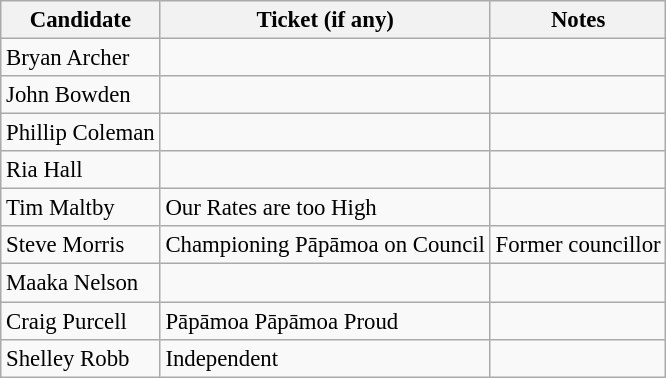<table class="wikitable" style="font-size: 95%">
<tr>
<th>Candidate</th>
<th>Ticket (if any)</th>
<th>Notes</th>
</tr>
<tr>
<td>Bryan Archer</td>
<td></td>
<td></td>
</tr>
<tr>
<td>John Bowden</td>
<td></td>
<td></td>
</tr>
<tr>
<td>Phillip Coleman</td>
<td></td>
<td></td>
</tr>
<tr>
<td>Ria Hall</td>
<td></td>
<td></td>
</tr>
<tr>
<td>Tim Maltby</td>
<td>Our Rates are too High</td>
<td></td>
</tr>
<tr>
<td>Steve Morris</td>
<td>Championing Pāpāmoa on Council</td>
<td>Former councillor</td>
</tr>
<tr>
<td>Maaka Nelson</td>
<td></td>
<td></td>
</tr>
<tr>
<td>Craig Purcell</td>
<td>Pāpāmoa Pāpāmoa Proud</td>
<td></td>
</tr>
<tr>
<td>Shelley Robb</td>
<td>Independent</td>
<td></td>
</tr>
</table>
